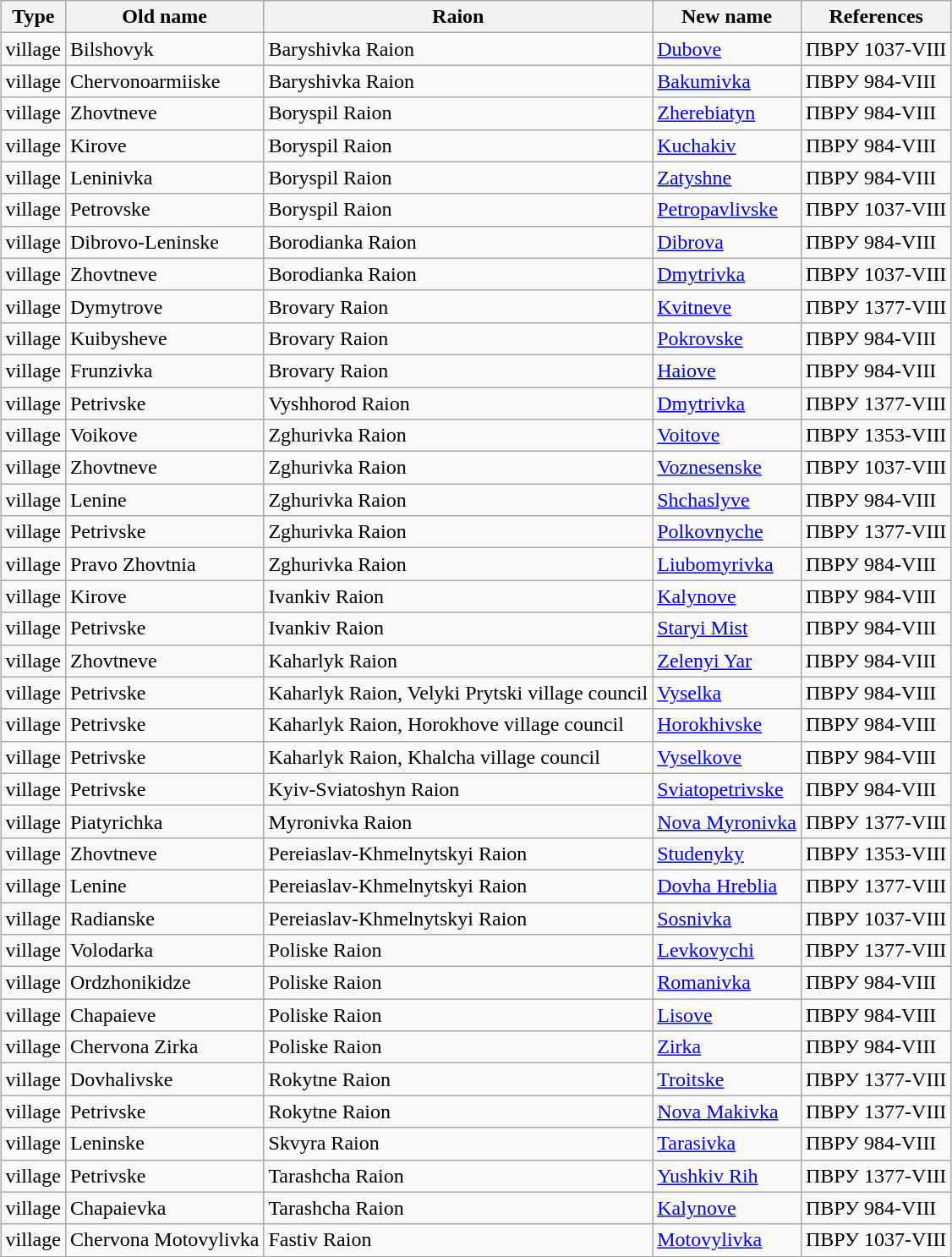<table class="wikitable sortable" style="margin:auto;">
<tr>
<th>Type</th>
<th>Old name</th>
<th>Raion</th>
<th>New name</th>
<th>References</th>
</tr>
<tr>
<td>village</td>
<td>Bilshovyk</td>
<td>Baryshivka Raion</td>
<td><a href='#'>Dubove</a></td>
<td>ПВРУ 1037-VIII</td>
</tr>
<tr>
<td>village</td>
<td>Chervonoarmiiske</td>
<td>Baryshivka Raion</td>
<td><a href='#'>Bakumivka</a></td>
<td>ПВРУ 984-VIII</td>
</tr>
<tr>
<td>village</td>
<td>Zhovtneve</td>
<td>Boryspil Raion</td>
<td><a href='#'>Zherebiatyn</a></td>
<td>ПВРУ 984-VIII</td>
</tr>
<tr>
<td>village</td>
<td>Kirove</td>
<td>Boryspil Raion</td>
<td><a href='#'>Kuchakiv</a></td>
<td>ПВРУ 984-VIII</td>
</tr>
<tr>
<td>village</td>
<td>Leninivka</td>
<td>Boryspil Raion</td>
<td><a href='#'>Zatyshne</a></td>
<td>ПВРУ 984-VIII</td>
</tr>
<tr>
<td>village</td>
<td>Petrovske</td>
<td>Boryspil Raion</td>
<td><a href='#'>Petropavlivske</a></td>
<td>ПВРУ 1037-VIII</td>
</tr>
<tr>
<td>village</td>
<td>Dibrovo-Leninske</td>
<td>Borodianka Raion</td>
<td><a href='#'>Dibrova</a></td>
<td>ПВРУ 984-VIII</td>
</tr>
<tr>
<td>village</td>
<td>Zhovtneve</td>
<td>Borodianka Raion</td>
<td><a href='#'>Dmytrivka</a></td>
<td>ПВРУ 1037-VIII</td>
</tr>
<tr>
<td>village</td>
<td>Dymytrove</td>
<td>Brovary Raion</td>
<td><a href='#'>Kvitneve</a></td>
<td>ПВРУ 1377-VIII</td>
</tr>
<tr>
<td>village</td>
<td>Kuibysheve</td>
<td>Brovary Raion</td>
<td><a href='#'>Pokrovske</a></td>
<td>ПВРУ 984-VIII</td>
</tr>
<tr>
<td>village</td>
<td>Frunzivka</td>
<td>Brovary Raion</td>
<td><a href='#'>Haiove</a></td>
<td>ПВРУ 984-VIII</td>
</tr>
<tr>
<td>village</td>
<td>Petrivske</td>
<td>Vyshhorod Raion</td>
<td><a href='#'>Dmytrivka</a></td>
<td>ПВРУ 1377-VIII</td>
</tr>
<tr>
<td>village</td>
<td>Voikove</td>
<td>Zghurivka Raion</td>
<td><a href='#'>Voitove</a></td>
<td>ПВРУ 1353-VIII</td>
</tr>
<tr>
<td>village</td>
<td>Zhovtneve</td>
<td>Zghurivka Raion</td>
<td><a href='#'>Voznesenske</a></td>
<td>ПВРУ 1037-VIII</td>
</tr>
<tr>
<td>village</td>
<td>Lenine</td>
<td>Zghurivka Raion</td>
<td><a href='#'>Shchaslyve</a></td>
<td>ПВРУ 984-VIII</td>
</tr>
<tr>
<td>village</td>
<td>Petrivske</td>
<td>Zghurivka Raion</td>
<td><a href='#'>Polkovnyche</a></td>
<td>ПВРУ 1377-VIII</td>
</tr>
<tr>
<td>village</td>
<td>Pravo Zhovtnia</td>
<td>Zghurivka Raion</td>
<td><a href='#'>Liubomyrivka</a></td>
<td>ПВРУ 984-VIII</td>
</tr>
<tr>
<td>village</td>
<td>Kirove</td>
<td>Ivankiv Raion</td>
<td><a href='#'>Kalynove</a></td>
<td>ПВРУ 984-VIII</td>
</tr>
<tr>
<td>village</td>
<td>Petrivske</td>
<td>Ivankiv Raion</td>
<td><a href='#'>Staryi Mist</a></td>
<td>ПВРУ 984-VIII</td>
</tr>
<tr>
<td>village</td>
<td>Zhovtneve</td>
<td>Kaharlyk Raion</td>
<td><a href='#'>Zelenyi Yar</a></td>
<td>ПВРУ 984-VIII</td>
</tr>
<tr>
<td>village</td>
<td>Petrivske</td>
<td>Kaharlyk Raion, Velyki Prytski village council</td>
<td><a href='#'>Vyselka</a></td>
<td>ПВРУ 984-VIII</td>
</tr>
<tr>
<td>village</td>
<td>Petrivske</td>
<td>Kaharlyk Raion, Horokhove village council</td>
<td><a href='#'>Horokhivske</a></td>
<td>ПВРУ 984-VIII</td>
</tr>
<tr>
<td>village</td>
<td>Petrivske</td>
<td>Kaharlyk Raion, Khalcha village council</td>
<td><a href='#'>Vyselkove</a></td>
<td>ПВРУ 984-VIII</td>
</tr>
<tr>
<td>village</td>
<td>Petrivske</td>
<td>Kyiv-Sviatoshyn Raion</td>
<td><a href='#'>Sviatopetrivske</a></td>
<td>ПВРУ 984-VIII</td>
</tr>
<tr>
<td>village</td>
<td>Piatyrichka</td>
<td>Myronivka Raion</td>
<td><a href='#'>Nova Myronivka</a></td>
<td>ПВРУ 1377-VIII</td>
</tr>
<tr>
<td>village</td>
<td>Zhovtneve</td>
<td>Pereiaslav-Khmelnytskyi Raion</td>
<td><a href='#'>Studenyky</a></td>
<td>ПВРУ 1353-VIII</td>
</tr>
<tr>
<td>village</td>
<td>Lenine</td>
<td>Pereiaslav-Khmelnytskyi Raion</td>
<td><a href='#'>Dovha Hreblia</a></td>
<td>ПВРУ 1377-VIII</td>
</tr>
<tr>
<td>village</td>
<td>Radianske</td>
<td>Pereiaslav-Khmelnytskyi Raion</td>
<td><a href='#'>Sosnivka</a></td>
<td>ПВРУ 1037-VIII</td>
</tr>
<tr>
<td>village</td>
<td>Volodarka</td>
<td>Poliske Raion</td>
<td><a href='#'>Levkovychi</a></td>
<td>ПВРУ 1377-VIII</td>
</tr>
<tr>
<td>village</td>
<td>Ordzhonikidze</td>
<td>Poliske Raion</td>
<td><a href='#'>Romanivka</a></td>
<td>ПВРУ 984-VIII</td>
</tr>
<tr>
<td>village</td>
<td>Chapaieve</td>
<td>Poliske Raion</td>
<td><a href='#'>Lisove</a></td>
<td>ПВРУ 984-VIII</td>
</tr>
<tr>
<td>village</td>
<td>Chervona Zirka</td>
<td>Poliske Raion</td>
<td><a href='#'>Zirka</a></td>
<td>ПВРУ 984-VIII</td>
</tr>
<tr>
<td>village</td>
<td>Dovhalivske</td>
<td>Rokytne Raion</td>
<td><a href='#'>Troitske</a></td>
<td>ПВРУ 1377-VIII</td>
</tr>
<tr>
<td>village</td>
<td>Petrivske</td>
<td>Rokytne Raion</td>
<td><a href='#'>Nova Makivka</a></td>
<td>ПВРУ 1377-VIII</td>
</tr>
<tr>
<td>village</td>
<td>Leninske</td>
<td>Skvyra Raion</td>
<td><a href='#'>Tarasivka</a></td>
<td>ПВРУ 984-VIII</td>
</tr>
<tr>
<td>village</td>
<td>Petrivske</td>
<td>Tarashcha Raion</td>
<td><a href='#'>Yushkiv Rih</a></td>
<td>ПВРУ 1377-VIII</td>
</tr>
<tr>
<td>village</td>
<td>Chapaievka</td>
<td>Tarashcha Raion</td>
<td><a href='#'>Kalynove</a></td>
<td>ПВРУ 984-VIII</td>
</tr>
<tr>
<td>village</td>
<td>Chervona Motovylivka</td>
<td>Fastiv Raion</td>
<td><a href='#'>Motovylivka</a></td>
<td>ПВРУ 1037-VIII</td>
</tr>
<tr>
</tr>
</table>
